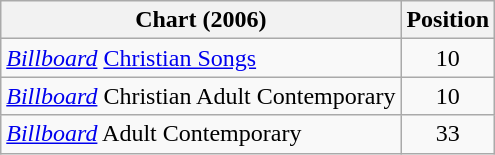<table class="wikitable">
<tr>
<th>Chart (2006)</th>
<th>Position</th>
</tr>
<tr>
<td><em><a href='#'>Billboard</a></em> <a href='#'>Christian Songs</a></td>
<td align="center">10</td>
</tr>
<tr>
<td><em><a href='#'>Billboard</a></em> Christian Adult Contemporary</td>
<td align="center">10</td>
</tr>
<tr>
<td><em><a href='#'>Billboard</a></em> Adult Contemporary</td>
<td align="center">33</td>
</tr>
</table>
